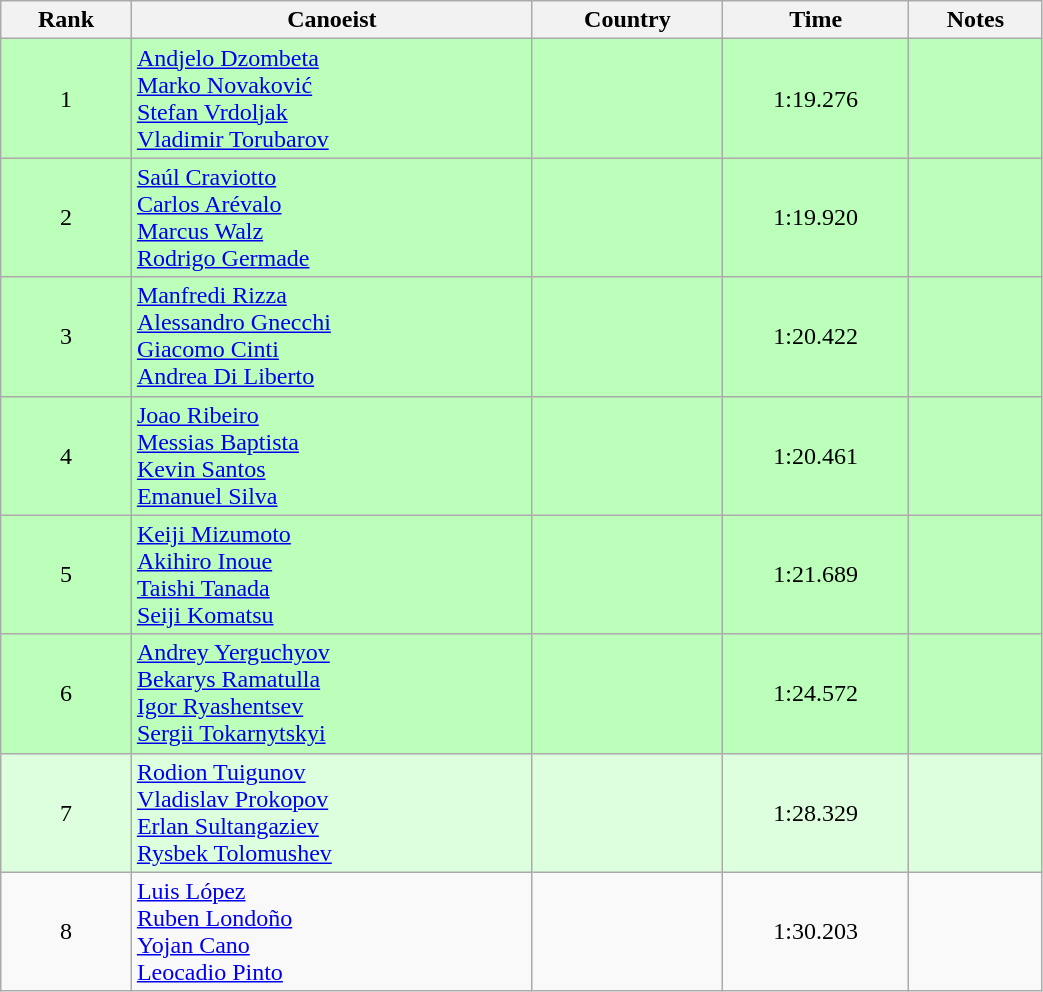<table class="wikitable" style="text-align:center;width: 55%">
<tr>
<th>Rank</th>
<th>Canoeist</th>
<th>Country</th>
<th>Time</th>
<th>Notes</th>
</tr>
<tr bgcolor=bbffbb>
<td>1</td>
<td align="left"><a href='#'>Andjelo Dzombeta</a><br><a href='#'>Marko Novaković</a><br><a href='#'>Stefan Vrdoljak</a><br><a href='#'>Vladimir Torubarov</a></td>
<td align="left"></td>
<td>1:19.276</td>
<td></td>
</tr>
<tr bgcolor=bbffbb>
<td>2</td>
<td align="left"><a href='#'>Saúl Craviotto</a><br><a href='#'>Carlos Arévalo</a><br><a href='#'>Marcus Walz</a><br><a href='#'>Rodrigo Germade</a></td>
<td align="left"></td>
<td>1:19.920</td>
<td></td>
</tr>
<tr bgcolor=bbffbb>
<td>3</td>
<td align="left"><a href='#'>Manfredi Rizza</a><br><a href='#'>Alessandro Gnecchi</a><br><a href='#'>Giacomo Cinti</a><br><a href='#'>Andrea Di Liberto</a></td>
<td align="left"></td>
<td>1:20.422</td>
<td></td>
</tr>
<tr bgcolor=bbffbb>
<td>4</td>
<td align="left"><a href='#'>Joao Ribeiro</a><br><a href='#'>Messias Baptista</a><br><a href='#'>Kevin Santos</a><br><a href='#'>Emanuel Silva</a></td>
<td align="left"></td>
<td>1:20.461</td>
<td></td>
</tr>
<tr bgcolor=bbffbb>
<td>5</td>
<td align="left"><a href='#'>Keiji Mizumoto</a><br><a href='#'>Akihiro Inoue</a><br><a href='#'>Taishi Tanada</a><br><a href='#'>Seiji Komatsu</a></td>
<td align="left"></td>
<td>1:21.689</td>
<td></td>
</tr>
<tr bgcolor=bbffbb>
<td>6</td>
<td align="left"><a href='#'>Andrey Yerguchyov</a><br><a href='#'>Bekarys Ramatulla</a><br><a href='#'>Igor Ryashentsev</a><br><a href='#'>Sergii Tokarnytskyi</a></td>
<td align="left"></td>
<td>1:24.572</td>
<td></td>
</tr>
<tr bgcolor=ddffdd>
<td>7</td>
<td align="left"><a href='#'>Rodion Tuigunov</a><br><a href='#'>Vladislav Prokopov</a><br><a href='#'>Erlan Sultangaziev</a><br><a href='#'>Rysbek Tolomushev</a></td>
<td align="left"></td>
<td>1:28.329</td>
<td></td>
</tr>
<tr>
<td>8</td>
<td align="left"><a href='#'>Luis López</a><br><a href='#'>Ruben Londoño</a><br><a href='#'>Yojan Cano</a><br><a href='#'>Leocadio Pinto</a></td>
<td align="left"></td>
<td>1:30.203</td>
<td></td>
</tr>
</table>
